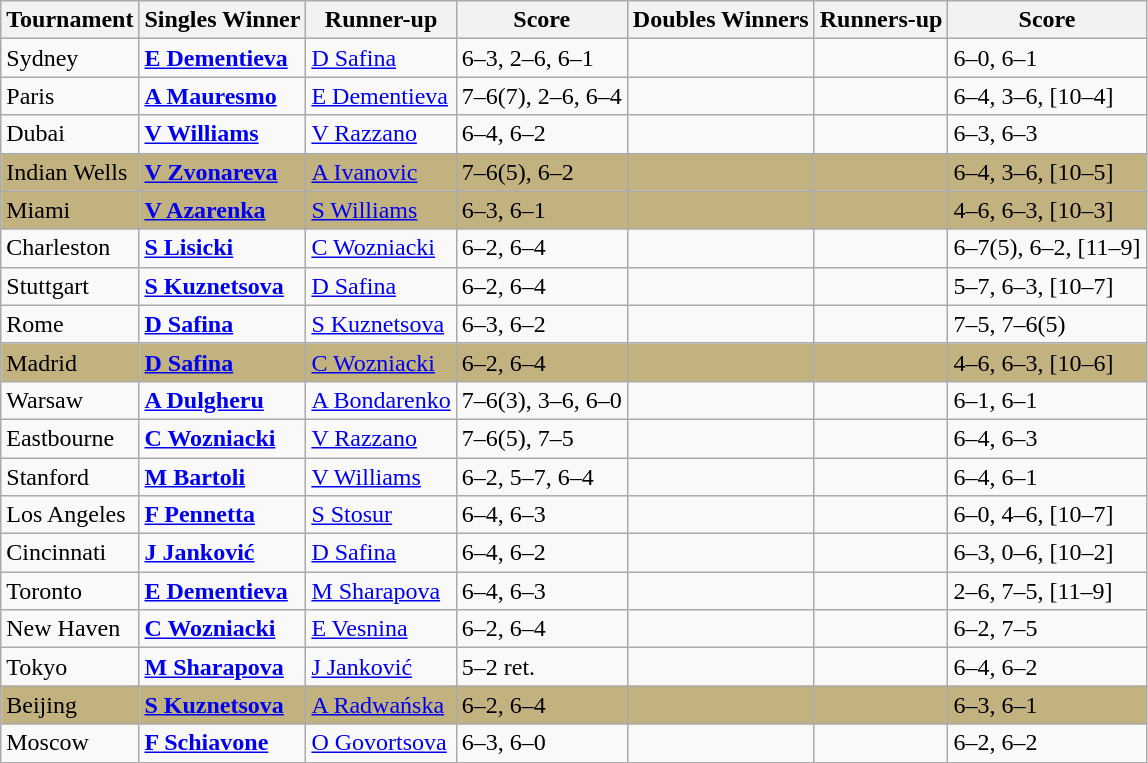<table class="wikitable">
<tr>
<th scope="col">Tournament</th>
<th scope="col">Singles Winner</th>
<th scope="col">Runner-up</th>
<th scope="col">Score</th>
<th scope="col">Doubles Winners</th>
<th scope="col">Runners-up</th>
<th scope="col">Score</th>
</tr>
<tr>
<td>Sydney</td>
<td> <strong><a href='#'>E Dementieva</a></strong></td>
<td> <a href='#'>D Safina</a></td>
<td>6–3, 2–6, 6–1</td>
<td></td>
<td></td>
<td>6–0, 6–1</td>
</tr>
<tr>
<td>Paris</td>
<td> <strong><a href='#'>A Mauresmo</a></strong></td>
<td> <a href='#'>E Dementieva</a></td>
<td>7–6(7), 2–6, 6–4</td>
<td></td>
<td></td>
<td>6–4, 3–6, [10–4]</td>
</tr>
<tr>
<td>Dubai</td>
<td> <strong><a href='#'>V Williams</a></strong></td>
<td> <a href='#'>V Razzano</a></td>
<td>6–4, 6–2</td>
<td></td>
<td></td>
<td>6–3, 6–3</td>
</tr>
<tr style="background-color: #C2B280;">
<td>Indian Wells</td>
<td> <strong><a href='#'>V Zvonareva</a></strong></td>
<td> <a href='#'>A Ivanovic</a></td>
<td>7–6(5), 6–2</td>
<td></td>
<td></td>
<td>6–4, 3–6, [10–5]</td>
</tr>
<tr style="background-color: #C2B280;">
<td>Miami</td>
<td> <strong><a href='#'>V Azarenka</a></strong></td>
<td> <a href='#'>S Williams</a></td>
<td>6–3, 6–1</td>
<td></td>
<td></td>
<td>4–6, 6–3, [10–3]</td>
</tr>
<tr>
<td>Charleston</td>
<td> <strong><a href='#'>S Lisicki</a></strong></td>
<td> <a href='#'>C Wozniacki</a></td>
<td>6–2, 6–4</td>
<td></td>
<td></td>
<td>6–7(5), 6–2, [11–9]</td>
</tr>
<tr>
<td>Stuttgart</td>
<td> <strong><a href='#'>S Kuznetsova</a></strong></td>
<td> <a href='#'>D Safina</a></td>
<td>6–2, 6–4</td>
<td></td>
<td></td>
<td>5–7, 6–3, [10–7]</td>
</tr>
<tr>
<td>Rome</td>
<td> <strong><a href='#'>D Safina</a></strong></td>
<td> <a href='#'>S Kuznetsova</a></td>
<td>6–3, 6–2</td>
<td></td>
<td></td>
<td>7–5, 7–6(5)</td>
</tr>
<tr style="background-color: #C2B280;">
<td>Madrid</td>
<td> <strong><a href='#'>D Safina</a></strong></td>
<td> <a href='#'>C Wozniacki</a></td>
<td>6–2, 6–4</td>
<td></td>
<td></td>
<td>4–6, 6–3, [10–6]</td>
</tr>
<tr>
<td>Warsaw</td>
<td> <strong><a href='#'>A Dulgheru</a></strong></td>
<td> <a href='#'>A Bondarenko</a></td>
<td>7–6(3), 3–6, 6–0</td>
<td></td>
<td></td>
<td>6–1, 6–1</td>
</tr>
<tr>
<td>Eastbourne</td>
<td> <strong><a href='#'>C Wozniacki</a></strong></td>
<td> <a href='#'>V Razzano</a></td>
<td>7–6(5), 7–5</td>
<td></td>
<td></td>
<td>6–4, 6–3</td>
</tr>
<tr>
<td>Stanford</td>
<td> <strong><a href='#'>M Bartoli</a></strong></td>
<td> <a href='#'>V Williams</a></td>
<td>6–2, 5–7, 6–4</td>
<td></td>
<td></td>
<td>6–4, 6–1</td>
</tr>
<tr>
<td>Los Angeles</td>
<td> <strong><a href='#'>F Pennetta</a></strong></td>
<td> <a href='#'>S Stosur</a></td>
<td>6–4, 6–3</td>
<td></td>
<td></td>
<td>6–0, 4–6, [10–7]</td>
</tr>
<tr>
<td>Cincinnati</td>
<td> <strong><a href='#'>J Janković</a></strong></td>
<td> <a href='#'>D Safina</a></td>
<td>6–4, 6–2</td>
<td></td>
<td></td>
<td>6–3, 0–6, [10–2]</td>
</tr>
<tr>
<td>Toronto</td>
<td> <strong><a href='#'>E Dementieva</a></strong></td>
<td> <a href='#'>M Sharapova</a></td>
<td>6–4, 6–3</td>
<td></td>
<td></td>
<td>2–6, 7–5, [11–9]</td>
</tr>
<tr>
<td>New Haven</td>
<td> <strong><a href='#'>C Wozniacki</a></strong></td>
<td> <a href='#'>E Vesnina</a></td>
<td>6–2, 6–4</td>
<td></td>
<td></td>
<td>6–2, 7–5</td>
</tr>
<tr>
<td>Tokyo</td>
<td> <strong><a href='#'>M Sharapova</a></strong></td>
<td> <a href='#'>J Janković</a></td>
<td>5–2 ret.</td>
<td></td>
<td></td>
<td>6–4, 6–2</td>
</tr>
<tr style="background-color: #C2B280;">
<td>Beijing</td>
<td> <strong><a href='#'>S Kuznetsova</a></strong></td>
<td> <a href='#'>A Radwańska</a></td>
<td>6–2, 6–4</td>
<td></td>
<td></td>
<td>6–3, 6–1</td>
</tr>
<tr>
<td>Moscow</td>
<td> <strong><a href='#'>F Schiavone</a></strong></td>
<td> <a href='#'>O Govortsova</a></td>
<td>6–3, 6–0</td>
<td></td>
<td></td>
<td>6–2, 6–2</td>
</tr>
</table>
